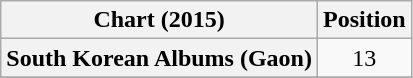<table class="wikitable plainrowheaders" style="text-align:center;">
<tr>
<th>Chart (2015)</th>
<th>Position</th>
</tr>
<tr>
<th scope="row">South Korean Albums (Gaon)</th>
<td>13</td>
</tr>
<tr>
</tr>
</table>
